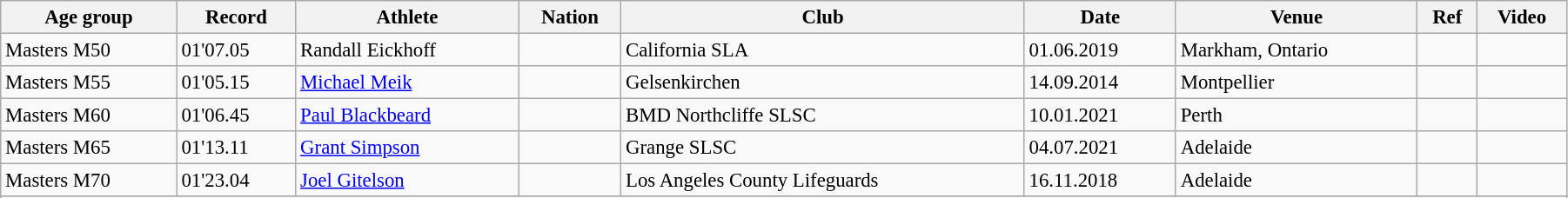<table class="wikitable" style="font-size:95%; width: 95%;">
<tr>
<th>Age group</th>
<th>Record</th>
<th>Athlete</th>
<th>Nation</th>
<th>Club</th>
<th>Date</th>
<th>Venue</th>
<th>Ref</th>
<th>Video</th>
</tr>
<tr>
<td>Masters M50</td>
<td>01'07.05</td>
<td>Randall Eickhoff</td>
<td></td>
<td>California SLA</td>
<td>01.06.2019</td>
<td>Markham, Ontario</td>
<td></td>
<td></td>
</tr>
<tr>
<td>Masters M55</td>
<td>01'05.15</td>
<td><a href='#'>Michael Meik</a></td>
<td></td>
<td>Gelsenkirchen</td>
<td>14.09.2014</td>
<td>Montpellier</td>
<td></td>
<td></td>
</tr>
<tr>
<td>Masters M60</td>
<td>01'06.45</td>
<td><a href='#'>Paul Blackbeard</a></td>
<td></td>
<td>BMD Northcliffe SLSC</td>
<td>10.01.2021</td>
<td>Perth</td>
<td></td>
<td></td>
</tr>
<tr>
<td>Masters M65</td>
<td>01'13.11</td>
<td><a href='#'>Grant Simpson</a></td>
<td></td>
<td>Grange SLSC</td>
<td>04.07.2021</td>
<td>Adelaide</td>
<td></td>
<td></td>
</tr>
<tr>
<td>Masters M70</td>
<td>01'23.04</td>
<td><a href='#'>Joel Gitelson</a></td>
<td></td>
<td>Los Angeles County Lifeguards</td>
<td>16.11.2018</td>
<td>Adelaide</td>
<td></td>
<td></td>
</tr>
<tr>
</tr>
<tr style="background:#f0f0f0;">
</tr>
</table>
